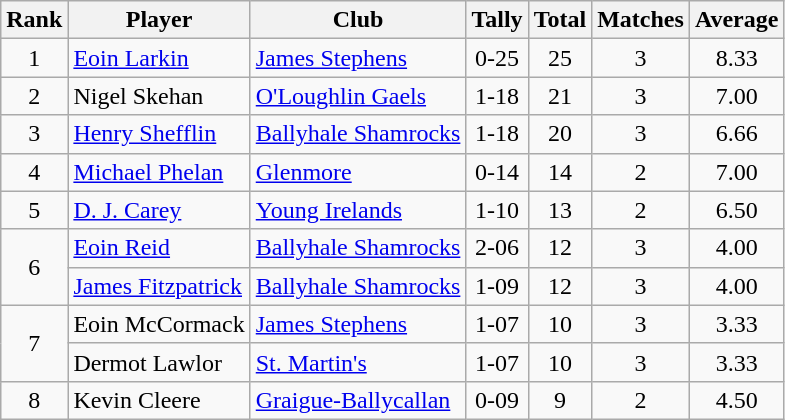<table class="wikitable">
<tr>
<th>Rank</th>
<th>Player</th>
<th>Club</th>
<th>Tally</th>
<th>Total</th>
<th>Matches</th>
<th>Average</th>
</tr>
<tr>
<td rowspan=1 align=center>1</td>
<td><a href='#'>Eoin Larkin</a></td>
<td><a href='#'>James Stephens</a></td>
<td align=center>0-25</td>
<td align=center>25</td>
<td align=center>3</td>
<td align=center>8.33</td>
</tr>
<tr>
<td rowspan=1 align=center>2</td>
<td>Nigel Skehan</td>
<td><a href='#'>O'Loughlin Gaels</a></td>
<td align=center>1-18</td>
<td align=center>21</td>
<td align=center>3</td>
<td align=center>7.00</td>
</tr>
<tr>
<td rowspan=1 align=center>3</td>
<td><a href='#'>Henry Shefflin</a></td>
<td><a href='#'>Ballyhale Shamrocks</a></td>
<td align=center>1-18</td>
<td align=center>20</td>
<td align=center>3</td>
<td align=center>6.66</td>
</tr>
<tr>
<td rowspan=1 align=center>4</td>
<td><a href='#'>Michael Phelan</a></td>
<td><a href='#'>Glenmore</a></td>
<td align=center>0-14</td>
<td align=center>14</td>
<td align=center>2</td>
<td align=center>7.00</td>
</tr>
<tr>
<td rowspan=1 align=center>5</td>
<td><a href='#'>D. J. Carey</a></td>
<td><a href='#'>Young Irelands</a></td>
<td align=center>1-10</td>
<td align=center>13</td>
<td align=center>2</td>
<td align=center>6.50</td>
</tr>
<tr>
<td rowspan=2 align=center>6</td>
<td><a href='#'>Eoin Reid</a></td>
<td><a href='#'>Ballyhale Shamrocks</a></td>
<td align=center>2-06</td>
<td align=center>12</td>
<td align=center>3</td>
<td align=center>4.00</td>
</tr>
<tr>
<td><a href='#'>James Fitzpatrick</a></td>
<td><a href='#'>Ballyhale Shamrocks</a></td>
<td align=center>1-09</td>
<td align=center>12</td>
<td align=center>3</td>
<td align=center>4.00</td>
</tr>
<tr>
<td rowspan=2 align=center>7</td>
<td>Eoin McCormack</td>
<td><a href='#'>James Stephens</a></td>
<td align=center>1-07</td>
<td align=center>10</td>
<td align=center>3</td>
<td align=center>3.33</td>
</tr>
<tr>
<td>Dermot Lawlor</td>
<td><a href='#'>St. Martin's</a></td>
<td align=center>1-07</td>
<td align=center>10</td>
<td align=center>3</td>
<td align=center>3.33</td>
</tr>
<tr>
<td rowspan=1 align=center>8</td>
<td>Kevin Cleere</td>
<td><a href='#'>Graigue-Ballycallan</a></td>
<td align=center>0-09</td>
<td align=center>9</td>
<td align=center>2</td>
<td align=center>4.50</td>
</tr>
</table>
